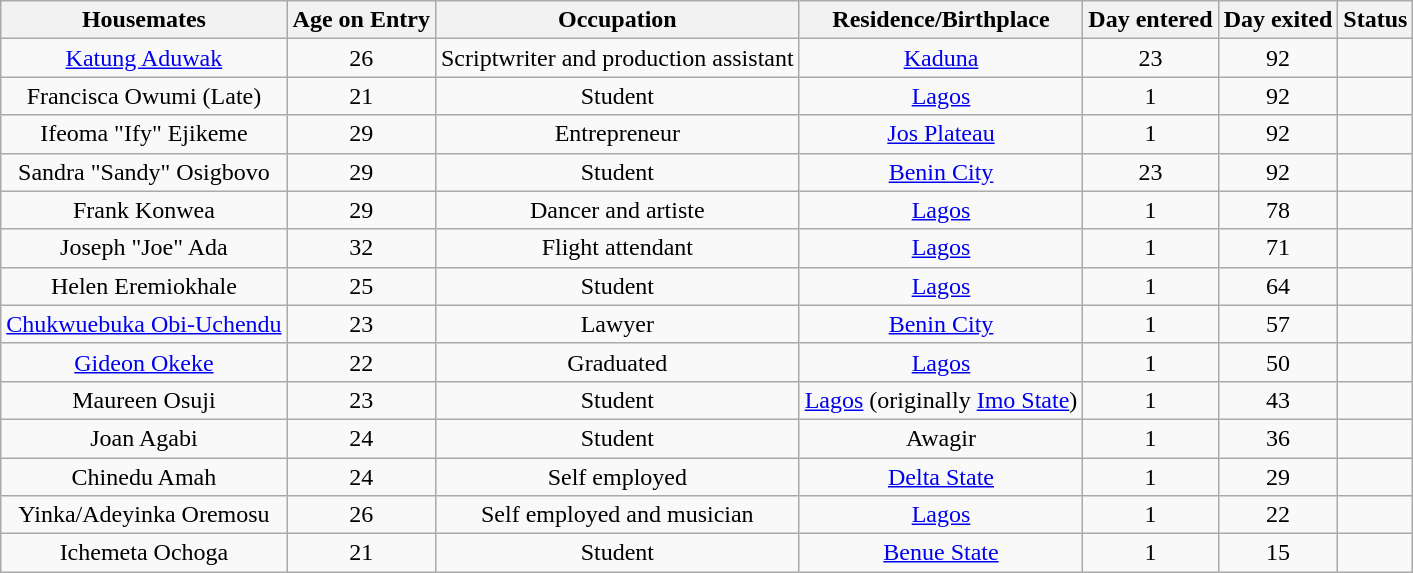<table class="wikitable" style="text-align:center;">
<tr>
<th>Housemates</th>
<th>Age on Entry</th>
<th>Occupation</th>
<th>Residence/Birthplace</th>
<th>Day entered</th>
<th>Day exited</th>
<th>Status</th>
</tr>
<tr>
<td><a href='#'>Katung Aduwak</a></td>
<td>26</td>
<td>Scriptwriter and production assistant</td>
<td><a href='#'>Kaduna</a></td>
<td>23</td>
<td>92</td>
<td></td>
</tr>
<tr>
<td>Francisca Owumi (Late)</td>
<td>21</td>
<td>Student</td>
<td><a href='#'>Lagos</a></td>
<td>1</td>
<td>92</td>
<td></td>
</tr>
<tr>
<td>Ifeoma "Ify" Ejikeme</td>
<td>29</td>
<td>Entrepreneur</td>
<td><a href='#'>Jos Plateau</a></td>
<td>1</td>
<td>92</td>
<td></td>
</tr>
<tr>
<td>Sandra "Sandy" Osigbovo</td>
<td>29</td>
<td>Student</td>
<td><a href='#'>Benin City</a></td>
<td>23</td>
<td>92</td>
<td></td>
</tr>
<tr>
<td>Frank Konwea</td>
<td>29</td>
<td>Dancer and artiste</td>
<td><a href='#'>Lagos</a></td>
<td>1</td>
<td>78</td>
<td></td>
</tr>
<tr>
<td>Joseph "Joe" Ada</td>
<td>32</td>
<td>Flight attendant</td>
<td><a href='#'>Lagos</a></td>
<td>1</td>
<td>71</td>
<td></td>
</tr>
<tr>
<td>Helen Eremiokhale</td>
<td>25</td>
<td>Student</td>
<td><a href='#'>Lagos</a></td>
<td>1</td>
<td>64</td>
<td></td>
</tr>
<tr>
<td><a href='#'>Chukwuebuka Obi-Uchendu</a></td>
<td>23</td>
<td>Lawyer</td>
<td><a href='#'>Benin City</a></td>
<td>1</td>
<td>57</td>
<td></td>
</tr>
<tr>
<td><a href='#'>Gideon Okeke</a></td>
<td>22</td>
<td>Graduated</td>
<td><a href='#'>Lagos</a></td>
<td>1</td>
<td>50</td>
<td></td>
</tr>
<tr>
<td>Maureen Osuji</td>
<td>23</td>
<td>Student</td>
<td><a href='#'>Lagos</a> (originally <a href='#'>Imo State</a>)</td>
<td>1</td>
<td>43</td>
<td></td>
</tr>
<tr>
<td>Joan Agabi</td>
<td>24</td>
<td>Student</td>
<td>Awagir</td>
<td>1</td>
<td>36</td>
<td></td>
</tr>
<tr>
<td>Chinedu Amah</td>
<td>24</td>
<td>Self employed</td>
<td><a href='#'>Delta State</a></td>
<td>1</td>
<td>29</td>
<td></td>
</tr>
<tr>
<td>Yinka/Adeyinka Oremosu</td>
<td>26</td>
<td>Self employed and musician</td>
<td><a href='#'>Lagos</a></td>
<td>1</td>
<td>22</td>
<td></td>
</tr>
<tr>
<td>Ichemeta Ochoga</td>
<td>21</td>
<td>Student</td>
<td><a href='#'>Benue State</a></td>
<td>1</td>
<td>15</td>
<td></td>
</tr>
</table>
